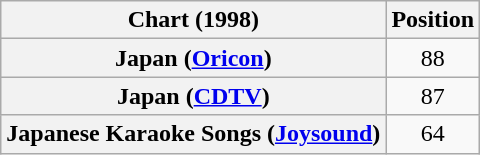<table class="wikitable sortable plainrowheaders" style="text-align:center">
<tr>
<th scope="col">Chart (1998)</th>
<th scope="col">Position</th>
</tr>
<tr>
<th scope="row">Japan (<a href='#'>Oricon</a>)</th>
<td>88</td>
</tr>
<tr>
<th scope="row">Japan (<a href='#'>CDTV</a>)</th>
<td>87</td>
</tr>
<tr>
<th scope="row">Japanese Karaoke Songs (<a href='#'>Joysound</a>)</th>
<td>64</td>
</tr>
</table>
